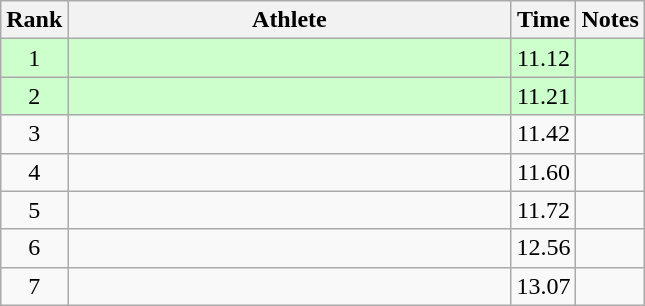<table class="wikitable" style="text-align:center">
<tr>
<th>Rank</th>
<th Style="width:18em">Athlete</th>
<th>Time</th>
<th>Notes</th>
</tr>
<tr style="background:#cfc">
<td>1</td>
<td style="text-align:left"></td>
<td>11.12</td>
<td></td>
</tr>
<tr style="background:#cfc">
<td>2</td>
<td style="text-align:left"></td>
<td>11.21</td>
<td></td>
</tr>
<tr>
<td>3</td>
<td style="text-align:left"></td>
<td>11.42</td>
<td></td>
</tr>
<tr>
<td>4</td>
<td style="text-align:left"></td>
<td>11.60</td>
<td></td>
</tr>
<tr>
<td>5</td>
<td style="text-align:left"></td>
<td>11.72</td>
<td></td>
</tr>
<tr>
<td>6</td>
<td style="text-align:left"></td>
<td>12.56</td>
<td></td>
</tr>
<tr>
<td>7</td>
<td style="text-align:left"></td>
<td>13.07</td>
<td></td>
</tr>
</table>
